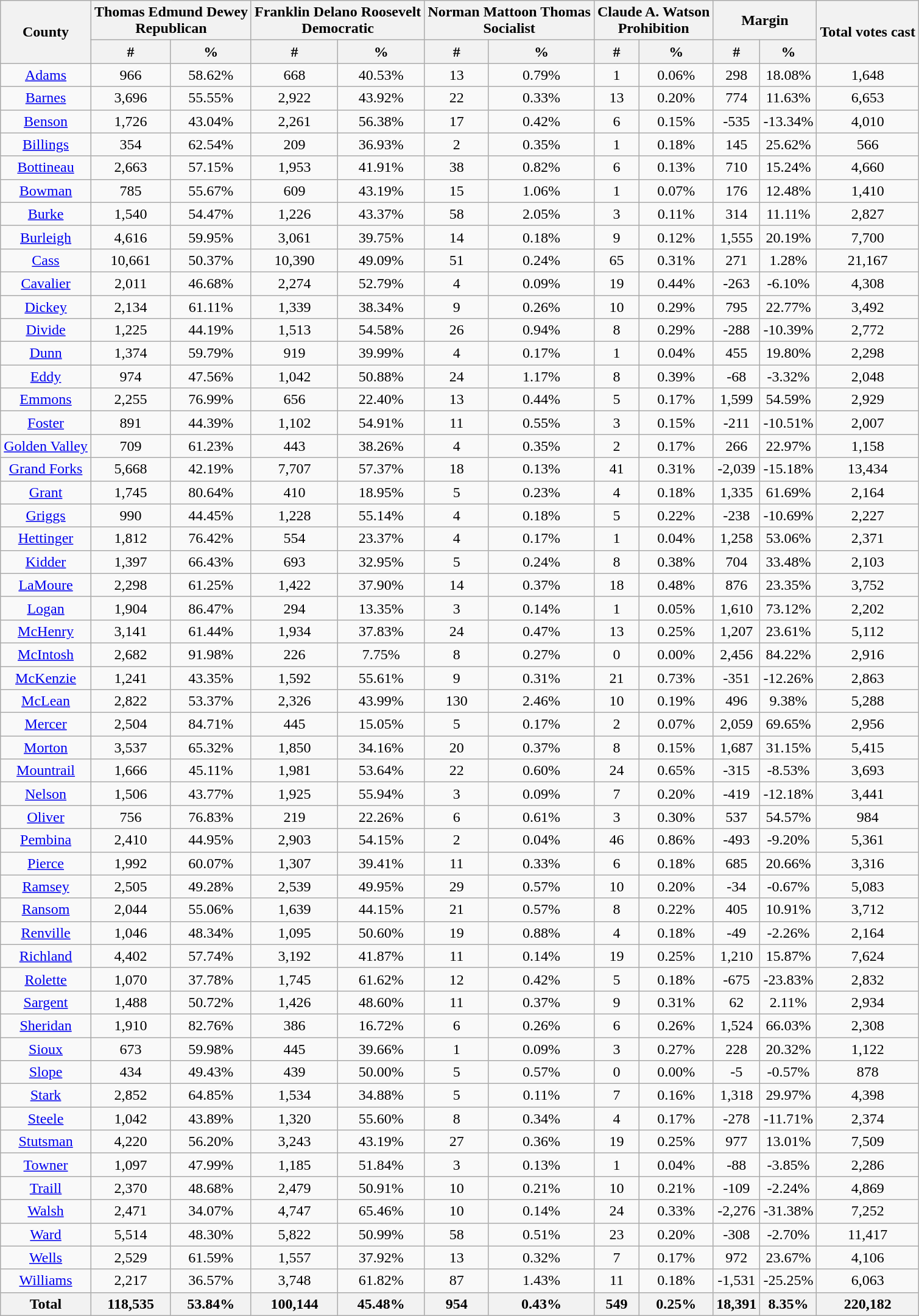<table class="wikitable sortable">
<tr>
<th rowspan="2">County</th>
<th colspan="2">Thomas Edmund Dewey<br>Republican</th>
<th colspan="2">Franklin Delano Roosevelt<br>Democratic</th>
<th colspan="2">Norman Mattoon Thomas<br>Socialist</th>
<th colspan="2">Claude A. Watson<br>Prohibition</th>
<th colspan="2">Margin</th>
<th rowspan="2">Total votes cast</th>
</tr>
<tr style="text-align:center;">
<th data-sort-type="number">#</th>
<th data-sort-type="number">%</th>
<th data-sort-type="number">#</th>
<th data-sort-type="number">%</th>
<th data-sort-type="number">#</th>
<th data-sort-type="number">%</th>
<th data-sort-type="number">#</th>
<th data-sort-type="number">%</th>
<th data-sort-type="number">#</th>
<th data-sort-type="number">%</th>
</tr>
<tr style="text-align:center;">
<td><a href='#'>Adams</a></td>
<td>966</td>
<td>58.62%</td>
<td>668</td>
<td>40.53%</td>
<td>13</td>
<td>0.79%</td>
<td>1</td>
<td>0.06%</td>
<td>298</td>
<td>18.08%</td>
<td>1,648</td>
</tr>
<tr style="text-align:center;">
<td><a href='#'>Barnes</a></td>
<td>3,696</td>
<td>55.55%</td>
<td>2,922</td>
<td>43.92%</td>
<td>22</td>
<td>0.33%</td>
<td>13</td>
<td>0.20%</td>
<td>774</td>
<td>11.63%</td>
<td>6,653</td>
</tr>
<tr style="text-align:center;">
<td><a href='#'>Benson</a></td>
<td>1,726</td>
<td>43.04%</td>
<td>2,261</td>
<td>56.38%</td>
<td>17</td>
<td>0.42%</td>
<td>6</td>
<td>0.15%</td>
<td>-535</td>
<td>-13.34%</td>
<td>4,010</td>
</tr>
<tr style="text-align:center;">
<td><a href='#'>Billings</a></td>
<td>354</td>
<td>62.54%</td>
<td>209</td>
<td>36.93%</td>
<td>2</td>
<td>0.35%</td>
<td>1</td>
<td>0.18%</td>
<td>145</td>
<td>25.62%</td>
<td>566</td>
</tr>
<tr style="text-align:center;">
<td><a href='#'>Bottineau</a></td>
<td>2,663</td>
<td>57.15%</td>
<td>1,953</td>
<td>41.91%</td>
<td>38</td>
<td>0.82%</td>
<td>6</td>
<td>0.13%</td>
<td>710</td>
<td>15.24%</td>
<td>4,660</td>
</tr>
<tr style="text-align:center;">
<td><a href='#'>Bowman</a></td>
<td>785</td>
<td>55.67%</td>
<td>609</td>
<td>43.19%</td>
<td>15</td>
<td>1.06%</td>
<td>1</td>
<td>0.07%</td>
<td>176</td>
<td>12.48%</td>
<td>1,410</td>
</tr>
<tr style="text-align:center;">
<td><a href='#'>Burke</a></td>
<td>1,540</td>
<td>54.47%</td>
<td>1,226</td>
<td>43.37%</td>
<td>58</td>
<td>2.05%</td>
<td>3</td>
<td>0.11%</td>
<td>314</td>
<td>11.11%</td>
<td>2,827</td>
</tr>
<tr style="text-align:center;">
<td><a href='#'>Burleigh</a></td>
<td>4,616</td>
<td>59.95%</td>
<td>3,061</td>
<td>39.75%</td>
<td>14</td>
<td>0.18%</td>
<td>9</td>
<td>0.12%</td>
<td>1,555</td>
<td>20.19%</td>
<td>7,700</td>
</tr>
<tr style="text-align:center;">
<td><a href='#'>Cass</a></td>
<td>10,661</td>
<td>50.37%</td>
<td>10,390</td>
<td>49.09%</td>
<td>51</td>
<td>0.24%</td>
<td>65</td>
<td>0.31%</td>
<td>271</td>
<td>1.28%</td>
<td>21,167</td>
</tr>
<tr style="text-align:center;">
<td><a href='#'>Cavalier</a></td>
<td>2,011</td>
<td>46.68%</td>
<td>2,274</td>
<td>52.79%</td>
<td>4</td>
<td>0.09%</td>
<td>19</td>
<td>0.44%</td>
<td>-263</td>
<td>-6.10%</td>
<td>4,308</td>
</tr>
<tr style="text-align:center;">
<td><a href='#'>Dickey</a></td>
<td>2,134</td>
<td>61.11%</td>
<td>1,339</td>
<td>38.34%</td>
<td>9</td>
<td>0.26%</td>
<td>10</td>
<td>0.29%</td>
<td>795</td>
<td>22.77%</td>
<td>3,492</td>
</tr>
<tr style="text-align:center;">
<td><a href='#'>Divide</a></td>
<td>1,225</td>
<td>44.19%</td>
<td>1,513</td>
<td>54.58%</td>
<td>26</td>
<td>0.94%</td>
<td>8</td>
<td>0.29%</td>
<td>-288</td>
<td>-10.39%</td>
<td>2,772</td>
</tr>
<tr style="text-align:center;">
<td><a href='#'>Dunn</a></td>
<td>1,374</td>
<td>59.79%</td>
<td>919</td>
<td>39.99%</td>
<td>4</td>
<td>0.17%</td>
<td>1</td>
<td>0.04%</td>
<td>455</td>
<td>19.80%</td>
<td>2,298</td>
</tr>
<tr style="text-align:center;">
<td><a href='#'>Eddy</a></td>
<td>974</td>
<td>47.56%</td>
<td>1,042</td>
<td>50.88%</td>
<td>24</td>
<td>1.17%</td>
<td>8</td>
<td>0.39%</td>
<td>-68</td>
<td>-3.32%</td>
<td>2,048</td>
</tr>
<tr style="text-align:center;">
<td><a href='#'>Emmons</a></td>
<td>2,255</td>
<td>76.99%</td>
<td>656</td>
<td>22.40%</td>
<td>13</td>
<td>0.44%</td>
<td>5</td>
<td>0.17%</td>
<td>1,599</td>
<td>54.59%</td>
<td>2,929</td>
</tr>
<tr style="text-align:center;">
<td><a href='#'>Foster</a></td>
<td>891</td>
<td>44.39%</td>
<td>1,102</td>
<td>54.91%</td>
<td>11</td>
<td>0.55%</td>
<td>3</td>
<td>0.15%</td>
<td>-211</td>
<td>-10.51%</td>
<td>2,007</td>
</tr>
<tr style="text-align:center;">
<td><a href='#'>Golden Valley</a></td>
<td>709</td>
<td>61.23%</td>
<td>443</td>
<td>38.26%</td>
<td>4</td>
<td>0.35%</td>
<td>2</td>
<td>0.17%</td>
<td>266</td>
<td>22.97%</td>
<td>1,158</td>
</tr>
<tr style="text-align:center;">
<td><a href='#'>Grand Forks</a></td>
<td>5,668</td>
<td>42.19%</td>
<td>7,707</td>
<td>57.37%</td>
<td>18</td>
<td>0.13%</td>
<td>41</td>
<td>0.31%</td>
<td>-2,039</td>
<td>-15.18%</td>
<td>13,434</td>
</tr>
<tr style="text-align:center;">
<td><a href='#'>Grant</a></td>
<td>1,745</td>
<td>80.64%</td>
<td>410</td>
<td>18.95%</td>
<td>5</td>
<td>0.23%</td>
<td>4</td>
<td>0.18%</td>
<td>1,335</td>
<td>61.69%</td>
<td>2,164</td>
</tr>
<tr style="text-align:center;">
<td><a href='#'>Griggs</a></td>
<td>990</td>
<td>44.45%</td>
<td>1,228</td>
<td>55.14%</td>
<td>4</td>
<td>0.18%</td>
<td>5</td>
<td>0.22%</td>
<td>-238</td>
<td>-10.69%</td>
<td>2,227</td>
</tr>
<tr style="text-align:center;">
<td><a href='#'>Hettinger</a></td>
<td>1,812</td>
<td>76.42%</td>
<td>554</td>
<td>23.37%</td>
<td>4</td>
<td>0.17%</td>
<td>1</td>
<td>0.04%</td>
<td>1,258</td>
<td>53.06%</td>
<td>2,371</td>
</tr>
<tr style="text-align:center;">
<td><a href='#'>Kidder</a></td>
<td>1,397</td>
<td>66.43%</td>
<td>693</td>
<td>32.95%</td>
<td>5</td>
<td>0.24%</td>
<td>8</td>
<td>0.38%</td>
<td>704</td>
<td>33.48%</td>
<td>2,103</td>
</tr>
<tr style="text-align:center;">
<td><a href='#'>LaMoure</a></td>
<td>2,298</td>
<td>61.25%</td>
<td>1,422</td>
<td>37.90%</td>
<td>14</td>
<td>0.37%</td>
<td>18</td>
<td>0.48%</td>
<td>876</td>
<td>23.35%</td>
<td>3,752</td>
</tr>
<tr style="text-align:center;">
<td><a href='#'>Logan</a></td>
<td>1,904</td>
<td>86.47%</td>
<td>294</td>
<td>13.35%</td>
<td>3</td>
<td>0.14%</td>
<td>1</td>
<td>0.05%</td>
<td>1,610</td>
<td>73.12%</td>
<td>2,202</td>
</tr>
<tr style="text-align:center;">
<td><a href='#'>McHenry</a></td>
<td>3,141</td>
<td>61.44%</td>
<td>1,934</td>
<td>37.83%</td>
<td>24</td>
<td>0.47%</td>
<td>13</td>
<td>0.25%</td>
<td>1,207</td>
<td>23.61%</td>
<td>5,112</td>
</tr>
<tr style="text-align:center;">
<td><a href='#'>McIntosh</a></td>
<td>2,682</td>
<td>91.98%</td>
<td>226</td>
<td>7.75%</td>
<td>8</td>
<td>0.27%</td>
<td>0</td>
<td>0.00%</td>
<td>2,456</td>
<td>84.22%</td>
<td>2,916</td>
</tr>
<tr style="text-align:center;">
<td><a href='#'>McKenzie</a></td>
<td>1,241</td>
<td>43.35%</td>
<td>1,592</td>
<td>55.61%</td>
<td>9</td>
<td>0.31%</td>
<td>21</td>
<td>0.73%</td>
<td>-351</td>
<td>-12.26%</td>
<td>2,863</td>
</tr>
<tr style="text-align:center;">
<td><a href='#'>McLean</a></td>
<td>2,822</td>
<td>53.37%</td>
<td>2,326</td>
<td>43.99%</td>
<td>130</td>
<td>2.46%</td>
<td>10</td>
<td>0.19%</td>
<td>496</td>
<td>9.38%</td>
<td>5,288</td>
</tr>
<tr style="text-align:center;">
<td><a href='#'>Mercer</a></td>
<td>2,504</td>
<td>84.71%</td>
<td>445</td>
<td>15.05%</td>
<td>5</td>
<td>0.17%</td>
<td>2</td>
<td>0.07%</td>
<td>2,059</td>
<td>69.65%</td>
<td>2,956</td>
</tr>
<tr style="text-align:center;">
<td><a href='#'>Morton</a></td>
<td>3,537</td>
<td>65.32%</td>
<td>1,850</td>
<td>34.16%</td>
<td>20</td>
<td>0.37%</td>
<td>8</td>
<td>0.15%</td>
<td>1,687</td>
<td>31.15%</td>
<td>5,415</td>
</tr>
<tr style="text-align:center;">
<td><a href='#'>Mountrail</a></td>
<td>1,666</td>
<td>45.11%</td>
<td>1,981</td>
<td>53.64%</td>
<td>22</td>
<td>0.60%</td>
<td>24</td>
<td>0.65%</td>
<td>-315</td>
<td>-8.53%</td>
<td>3,693</td>
</tr>
<tr style="text-align:center;">
<td><a href='#'>Nelson</a></td>
<td>1,506</td>
<td>43.77%</td>
<td>1,925</td>
<td>55.94%</td>
<td>3</td>
<td>0.09%</td>
<td>7</td>
<td>0.20%</td>
<td>-419</td>
<td>-12.18%</td>
<td>3,441</td>
</tr>
<tr style="text-align:center;">
<td><a href='#'>Oliver</a></td>
<td>756</td>
<td>76.83%</td>
<td>219</td>
<td>22.26%</td>
<td>6</td>
<td>0.61%</td>
<td>3</td>
<td>0.30%</td>
<td>537</td>
<td>54.57%</td>
<td>984</td>
</tr>
<tr style="text-align:center;">
<td><a href='#'>Pembina</a></td>
<td>2,410</td>
<td>44.95%</td>
<td>2,903</td>
<td>54.15%</td>
<td>2</td>
<td>0.04%</td>
<td>46</td>
<td>0.86%</td>
<td>-493</td>
<td>-9.20%</td>
<td>5,361</td>
</tr>
<tr style="text-align:center;">
<td><a href='#'>Pierce</a></td>
<td>1,992</td>
<td>60.07%</td>
<td>1,307</td>
<td>39.41%</td>
<td>11</td>
<td>0.33%</td>
<td>6</td>
<td>0.18%</td>
<td>685</td>
<td>20.66%</td>
<td>3,316</td>
</tr>
<tr style="text-align:center;">
<td><a href='#'>Ramsey</a></td>
<td>2,505</td>
<td>49.28%</td>
<td>2,539</td>
<td>49.95%</td>
<td>29</td>
<td>0.57%</td>
<td>10</td>
<td>0.20%</td>
<td>-34</td>
<td>-0.67%</td>
<td>5,083</td>
</tr>
<tr style="text-align:center;">
<td><a href='#'>Ransom</a></td>
<td>2,044</td>
<td>55.06%</td>
<td>1,639</td>
<td>44.15%</td>
<td>21</td>
<td>0.57%</td>
<td>8</td>
<td>0.22%</td>
<td>405</td>
<td>10.91%</td>
<td>3,712</td>
</tr>
<tr style="text-align:center;">
<td><a href='#'>Renville</a></td>
<td>1,046</td>
<td>48.34%</td>
<td>1,095</td>
<td>50.60%</td>
<td>19</td>
<td>0.88%</td>
<td>4</td>
<td>0.18%</td>
<td>-49</td>
<td>-2.26%</td>
<td>2,164</td>
</tr>
<tr style="text-align:center;">
<td><a href='#'>Richland</a></td>
<td>4,402</td>
<td>57.74%</td>
<td>3,192</td>
<td>41.87%</td>
<td>11</td>
<td>0.14%</td>
<td>19</td>
<td>0.25%</td>
<td>1,210</td>
<td>15.87%</td>
<td>7,624</td>
</tr>
<tr style="text-align:center;">
<td><a href='#'>Rolette</a></td>
<td>1,070</td>
<td>37.78%</td>
<td>1,745</td>
<td>61.62%</td>
<td>12</td>
<td>0.42%</td>
<td>5</td>
<td>0.18%</td>
<td>-675</td>
<td>-23.83%</td>
<td>2,832</td>
</tr>
<tr style="text-align:center;">
<td><a href='#'>Sargent</a></td>
<td>1,488</td>
<td>50.72%</td>
<td>1,426</td>
<td>48.60%</td>
<td>11</td>
<td>0.37%</td>
<td>9</td>
<td>0.31%</td>
<td>62</td>
<td>2.11%</td>
<td>2,934</td>
</tr>
<tr style="text-align:center;">
<td><a href='#'>Sheridan</a></td>
<td>1,910</td>
<td>82.76%</td>
<td>386</td>
<td>16.72%</td>
<td>6</td>
<td>0.26%</td>
<td>6</td>
<td>0.26%</td>
<td>1,524</td>
<td>66.03%</td>
<td>2,308</td>
</tr>
<tr style="text-align:center;">
<td><a href='#'>Sioux</a></td>
<td>673</td>
<td>59.98%</td>
<td>445</td>
<td>39.66%</td>
<td>1</td>
<td>0.09%</td>
<td>3</td>
<td>0.27%</td>
<td>228</td>
<td>20.32%</td>
<td>1,122</td>
</tr>
<tr style="text-align:center;">
<td><a href='#'>Slope</a></td>
<td>434</td>
<td>49.43%</td>
<td>439</td>
<td>50.00%</td>
<td>5</td>
<td>0.57%</td>
<td>0</td>
<td>0.00%</td>
<td>-5</td>
<td>-0.57%</td>
<td>878</td>
</tr>
<tr style="text-align:center;">
<td><a href='#'>Stark</a></td>
<td>2,852</td>
<td>64.85%</td>
<td>1,534</td>
<td>34.88%</td>
<td>5</td>
<td>0.11%</td>
<td>7</td>
<td>0.16%</td>
<td>1,318</td>
<td>29.97%</td>
<td>4,398</td>
</tr>
<tr style="text-align:center;">
<td><a href='#'>Steele</a></td>
<td>1,042</td>
<td>43.89%</td>
<td>1,320</td>
<td>55.60%</td>
<td>8</td>
<td>0.34%</td>
<td>4</td>
<td>0.17%</td>
<td>-278</td>
<td>-11.71%</td>
<td>2,374</td>
</tr>
<tr style="text-align:center;">
<td><a href='#'>Stutsman</a></td>
<td>4,220</td>
<td>56.20%</td>
<td>3,243</td>
<td>43.19%</td>
<td>27</td>
<td>0.36%</td>
<td>19</td>
<td>0.25%</td>
<td>977</td>
<td>13.01%</td>
<td>7,509</td>
</tr>
<tr style="text-align:center;">
<td><a href='#'>Towner</a></td>
<td>1,097</td>
<td>47.99%</td>
<td>1,185</td>
<td>51.84%</td>
<td>3</td>
<td>0.13%</td>
<td>1</td>
<td>0.04%</td>
<td>-88</td>
<td>-3.85%</td>
<td>2,286</td>
</tr>
<tr style="text-align:center;">
<td><a href='#'>Traill</a></td>
<td>2,370</td>
<td>48.68%</td>
<td>2,479</td>
<td>50.91%</td>
<td>10</td>
<td>0.21%</td>
<td>10</td>
<td>0.21%</td>
<td>-109</td>
<td>-2.24%</td>
<td>4,869</td>
</tr>
<tr style="text-align:center;">
<td><a href='#'>Walsh</a></td>
<td>2,471</td>
<td>34.07%</td>
<td>4,747</td>
<td>65.46%</td>
<td>10</td>
<td>0.14%</td>
<td>24</td>
<td>0.33%</td>
<td>-2,276</td>
<td>-31.38%</td>
<td>7,252</td>
</tr>
<tr style="text-align:center;">
<td><a href='#'>Ward</a></td>
<td>5,514</td>
<td>48.30%</td>
<td>5,822</td>
<td>50.99%</td>
<td>58</td>
<td>0.51%</td>
<td>23</td>
<td>0.20%</td>
<td>-308</td>
<td>-2.70%</td>
<td>11,417</td>
</tr>
<tr style="text-align:center;">
<td><a href='#'>Wells</a></td>
<td>2,529</td>
<td>61.59%</td>
<td>1,557</td>
<td>37.92%</td>
<td>13</td>
<td>0.32%</td>
<td>7</td>
<td>0.17%</td>
<td>972</td>
<td>23.67%</td>
<td>4,106</td>
</tr>
<tr style="text-align:center;">
<td><a href='#'>Williams</a></td>
<td>2,217</td>
<td>36.57%</td>
<td>3,748</td>
<td>61.82%</td>
<td>87</td>
<td>1.43%</td>
<td>11</td>
<td>0.18%</td>
<td>-1,531</td>
<td>-25.25%</td>
<td>6,063</td>
</tr>
<tr style="text-align:center;">
<th>Total</th>
<th>118,535</th>
<th>53.84%</th>
<th>100,144</th>
<th>45.48%</th>
<th>954</th>
<th>0.43%</th>
<th>549</th>
<th>0.25%</th>
<th>18,391</th>
<th>8.35%</th>
<th>220,182</th>
</tr>
</table>
